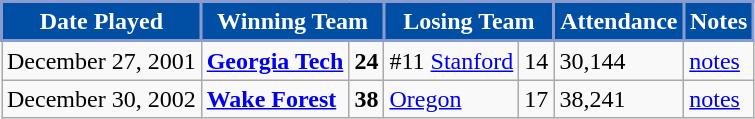<table class="wikitable">
<tr>
<th style = "background:#014FA4; color:#FFFFFF; border: 2px solid #8A9BCF">Date Played</th>
<th style = "background:#014FA4; color:#FFFFFF; border: 2px solid #8A9BCF" colspan="2">Winning Team</th>
<th style = "background:#014FA4; color:#FFFFFF; border: 2px solid #8A9BCF" colspan="2">Losing Team</th>
<th style = "background:#014FA4; color:#FFFFFF; border: 2px solid #8A9BCF">Attendance</th>
<th style = "background:#014FA4; color:#FFFFFF; border: 2px solid #8A9BCF">Notes</th>
</tr>
<tr>
<td>December 27, 2001</td>
<td><strong><a href='#'>Georgia Tech</a></strong></td>
<td><strong>24</strong></td>
<td>#11 <a href='#'>Stanford</a></td>
<td>14</td>
<td>30,144</td>
<td><a href='#'>notes</a></td>
</tr>
<tr>
<td>December 30, 2002</td>
<td><strong><a href='#'>Wake Forest</a></strong></td>
<td><strong>38</strong></td>
<td><a href='#'>Oregon</a></td>
<td>17</td>
<td>38,241</td>
<td><a href='#'>notes</a></td>
</tr>
</table>
